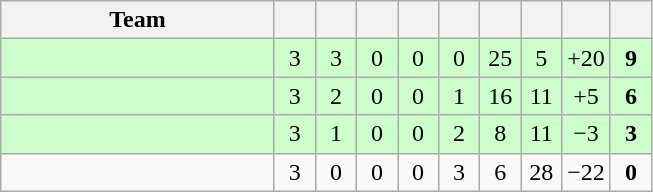<table class="wikitable" style="text-align: center;">
<tr>
<th width="175">Team</th>
<th width="20"></th>
<th width="20"></th>
<th width="20"></th>
<th width="20"></th>
<th width="20"></th>
<th width="20"></th>
<th width="20"></th>
<th width="20"></th>
<th width="20"></th>
</tr>
<tr bgcolor=#ccffcc>
<td align=left></td>
<td>3</td>
<td>3</td>
<td>0</td>
<td>0</td>
<td>0</td>
<td>25</td>
<td>5</td>
<td>+20</td>
<td><strong>9</strong></td>
</tr>
<tr bgcolor=#ccffcc>
<td align=left></td>
<td>3</td>
<td>2</td>
<td>0</td>
<td>0</td>
<td>1</td>
<td>16</td>
<td>11</td>
<td>+5</td>
<td><strong>6</strong></td>
</tr>
<tr bgcolor=#ccffcc>
<td align=left></td>
<td>3</td>
<td>1</td>
<td>0</td>
<td>0</td>
<td>2</td>
<td>8</td>
<td>11</td>
<td>−3</td>
<td><strong>3</strong></td>
</tr>
<tr>
<td align=left></td>
<td>3</td>
<td>0</td>
<td>0</td>
<td>0</td>
<td>3</td>
<td>6</td>
<td>28</td>
<td>−22</td>
<td><strong>0</strong></td>
</tr>
</table>
